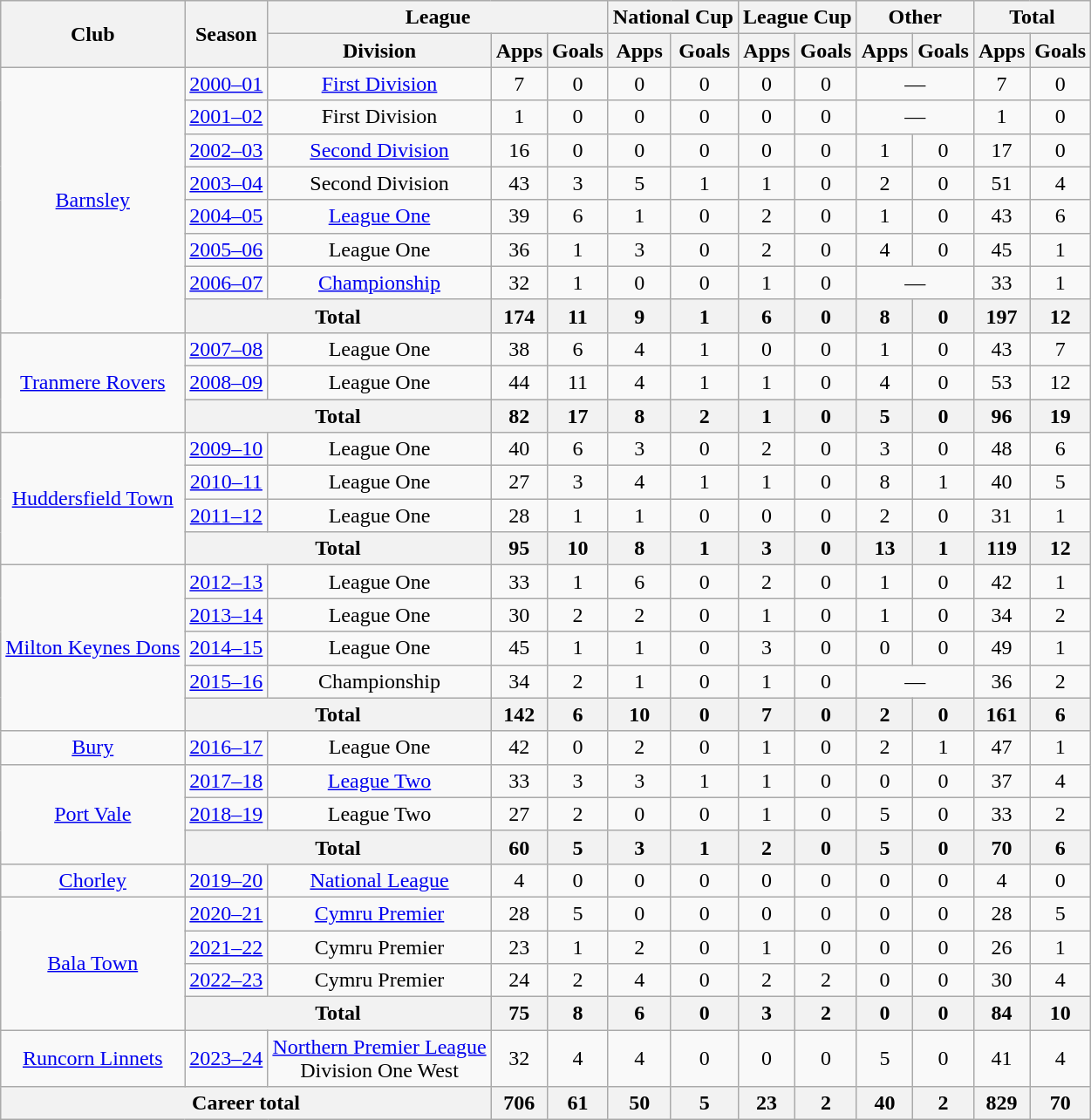<table class=wikitable style=text-align:center>
<tr>
<th rowspan=2>Club</th>
<th rowspan=2>Season</th>
<th colspan=3>League</th>
<th colspan=2>National Cup</th>
<th colspan=2>League Cup</th>
<th colspan=2>Other</th>
<th colspan=2>Total</th>
</tr>
<tr>
<th>Division</th>
<th>Apps</th>
<th>Goals</th>
<th>Apps</th>
<th>Goals</th>
<th>Apps</th>
<th>Goals</th>
<th>Apps</th>
<th>Goals</th>
<th>Apps</th>
<th>Goals</th>
</tr>
<tr>
<td rowspan=8><a href='#'>Barnsley</a></td>
<td><a href='#'>2000–01</a></td>
<td><a href='#'>First Division</a></td>
<td>7</td>
<td>0</td>
<td>0</td>
<td>0</td>
<td>0</td>
<td>0</td>
<td colspan=2>—</td>
<td>7</td>
<td>0</td>
</tr>
<tr>
<td><a href='#'>2001–02</a></td>
<td>First Division</td>
<td>1</td>
<td>0</td>
<td>0</td>
<td>0</td>
<td>0</td>
<td>0</td>
<td colspan=2>—</td>
<td>1</td>
<td>0</td>
</tr>
<tr>
<td><a href='#'>2002–03</a></td>
<td><a href='#'>Second Division</a></td>
<td>16</td>
<td>0</td>
<td>0</td>
<td>0</td>
<td>0</td>
<td>0</td>
<td>1</td>
<td>0</td>
<td>17</td>
<td>0</td>
</tr>
<tr>
<td><a href='#'>2003–04</a></td>
<td>Second Division</td>
<td>43</td>
<td>3</td>
<td>5</td>
<td>1</td>
<td>1</td>
<td>0</td>
<td>2</td>
<td>0</td>
<td>51</td>
<td>4</td>
</tr>
<tr>
<td><a href='#'>2004–05</a></td>
<td><a href='#'>League One</a></td>
<td>39</td>
<td>6</td>
<td>1</td>
<td>0</td>
<td>2</td>
<td>0</td>
<td>1</td>
<td>0</td>
<td>43</td>
<td>6</td>
</tr>
<tr>
<td><a href='#'>2005–06</a></td>
<td>League One</td>
<td>36</td>
<td>1</td>
<td>3</td>
<td>0</td>
<td>2</td>
<td>0</td>
<td>4</td>
<td>0</td>
<td>45</td>
<td>1</td>
</tr>
<tr>
<td><a href='#'>2006–07</a></td>
<td><a href='#'>Championship</a></td>
<td>32</td>
<td>1</td>
<td>0</td>
<td>0</td>
<td>1</td>
<td>0</td>
<td colspan=2>—</td>
<td>33</td>
<td>1</td>
</tr>
<tr>
<th colspan=2>Total</th>
<th>174</th>
<th>11</th>
<th>9</th>
<th>1</th>
<th>6</th>
<th>0</th>
<th>8</th>
<th>0</th>
<th>197</th>
<th>12</th>
</tr>
<tr>
<td rowspan=3><a href='#'>Tranmere Rovers</a></td>
<td><a href='#'>2007–08</a></td>
<td>League One</td>
<td>38</td>
<td>6</td>
<td>4</td>
<td>1</td>
<td>0</td>
<td>0</td>
<td>1</td>
<td>0</td>
<td>43</td>
<td>7</td>
</tr>
<tr>
<td><a href='#'>2008–09</a></td>
<td>League One</td>
<td>44</td>
<td>11</td>
<td>4</td>
<td>1</td>
<td>1</td>
<td>0</td>
<td>4</td>
<td>0</td>
<td>53</td>
<td>12</td>
</tr>
<tr>
<th colspan=2>Total</th>
<th>82</th>
<th>17</th>
<th>8</th>
<th>2</th>
<th>1</th>
<th>0</th>
<th>5</th>
<th>0</th>
<th>96</th>
<th>19</th>
</tr>
<tr>
<td rowspan=4><a href='#'>Huddersfield Town</a></td>
<td><a href='#'>2009–10</a></td>
<td>League One</td>
<td>40</td>
<td>6</td>
<td>3</td>
<td>0</td>
<td>2</td>
<td>0</td>
<td>3</td>
<td>0</td>
<td>48</td>
<td>6</td>
</tr>
<tr>
<td><a href='#'>2010–11</a></td>
<td>League One</td>
<td>27</td>
<td>3</td>
<td>4</td>
<td>1</td>
<td>1</td>
<td>0</td>
<td>8</td>
<td>1</td>
<td>40</td>
<td>5</td>
</tr>
<tr>
<td><a href='#'>2011–12</a></td>
<td>League One</td>
<td>28</td>
<td>1</td>
<td>1</td>
<td>0</td>
<td>0</td>
<td>0</td>
<td>2</td>
<td>0</td>
<td>31</td>
<td>1</td>
</tr>
<tr>
<th colspan=2>Total</th>
<th>95</th>
<th>10</th>
<th>8</th>
<th>1</th>
<th>3</th>
<th>0</th>
<th>13</th>
<th>1</th>
<th>119</th>
<th>12</th>
</tr>
<tr>
<td rowspan=5><a href='#'>Milton Keynes Dons</a></td>
<td><a href='#'>2012–13</a></td>
<td>League One</td>
<td>33</td>
<td>1</td>
<td>6</td>
<td>0</td>
<td>2</td>
<td>0</td>
<td>1</td>
<td>0</td>
<td>42</td>
<td>1</td>
</tr>
<tr>
<td><a href='#'>2013–14</a></td>
<td>League One</td>
<td>30</td>
<td>2</td>
<td>2</td>
<td>0</td>
<td>1</td>
<td>0</td>
<td>1</td>
<td>0</td>
<td>34</td>
<td>2</td>
</tr>
<tr>
<td><a href='#'>2014–15</a></td>
<td>League One</td>
<td>45</td>
<td>1</td>
<td>1</td>
<td>0</td>
<td>3</td>
<td>0</td>
<td>0</td>
<td>0</td>
<td>49</td>
<td>1</td>
</tr>
<tr>
<td><a href='#'>2015–16</a></td>
<td>Championship</td>
<td>34</td>
<td>2</td>
<td>1</td>
<td>0</td>
<td>1</td>
<td>0</td>
<td colspan=2>—</td>
<td>36</td>
<td>2</td>
</tr>
<tr>
<th colspan=2>Total</th>
<th>142</th>
<th>6</th>
<th>10</th>
<th>0</th>
<th>7</th>
<th>0</th>
<th>2</th>
<th>0</th>
<th>161</th>
<th>6</th>
</tr>
<tr>
<td><a href='#'>Bury</a></td>
<td><a href='#'>2016–17</a></td>
<td>League One</td>
<td>42</td>
<td>0</td>
<td>2</td>
<td>0</td>
<td>1</td>
<td>0</td>
<td>2</td>
<td>1</td>
<td>47</td>
<td>1</td>
</tr>
<tr>
<td rowspan=3><a href='#'>Port Vale</a></td>
<td><a href='#'>2017–18</a></td>
<td><a href='#'>League Two</a></td>
<td>33</td>
<td>3</td>
<td>3</td>
<td>1</td>
<td>1</td>
<td>0</td>
<td>0</td>
<td>0</td>
<td>37</td>
<td>4</td>
</tr>
<tr>
<td><a href='#'>2018–19</a></td>
<td>League Two</td>
<td>27</td>
<td>2</td>
<td>0</td>
<td>0</td>
<td>1</td>
<td>0</td>
<td>5</td>
<td>0</td>
<td>33</td>
<td>2</td>
</tr>
<tr>
<th colspan=2>Total</th>
<th>60</th>
<th>5</th>
<th>3</th>
<th>1</th>
<th>2</th>
<th>0</th>
<th>5</th>
<th>0</th>
<th>70</th>
<th>6</th>
</tr>
<tr>
<td><a href='#'>Chorley</a></td>
<td><a href='#'>2019–20</a></td>
<td><a href='#'>National League</a></td>
<td>4</td>
<td>0</td>
<td>0</td>
<td>0</td>
<td>0</td>
<td>0</td>
<td>0</td>
<td>0</td>
<td>4</td>
<td>0</td>
</tr>
<tr>
<td rowspan=4><a href='#'>Bala Town</a></td>
<td><a href='#'>2020–21</a></td>
<td><a href='#'>Cymru Premier</a></td>
<td>28</td>
<td>5</td>
<td>0</td>
<td>0</td>
<td>0</td>
<td>0</td>
<td>0</td>
<td>0</td>
<td>28</td>
<td>5</td>
</tr>
<tr>
<td><a href='#'>2021–22</a></td>
<td>Cymru Premier</td>
<td>23</td>
<td>1</td>
<td>2</td>
<td>0</td>
<td>1</td>
<td>0</td>
<td>0</td>
<td>0</td>
<td>26</td>
<td>1</td>
</tr>
<tr>
<td><a href='#'>2022–23</a></td>
<td>Cymru Premier</td>
<td>24</td>
<td>2</td>
<td>4</td>
<td>0</td>
<td>2</td>
<td>2</td>
<td>0</td>
<td>0</td>
<td>30</td>
<td>4</td>
</tr>
<tr>
<th colspan=2>Total</th>
<th>75</th>
<th>8</th>
<th>6</th>
<th>0</th>
<th>3</th>
<th>2</th>
<th>0</th>
<th>0</th>
<th>84</th>
<th>10</th>
</tr>
<tr>
<td><a href='#'>Runcorn Linnets</a></td>
<td><a href='#'>2023–24</a></td>
<td><a href='#'>Northern Premier League</a><br>Division One West</td>
<td>32</td>
<td>4</td>
<td>4</td>
<td>0</td>
<td>0</td>
<td>0</td>
<td>5</td>
<td>0</td>
<td>41</td>
<td>4</td>
</tr>
<tr>
<th colspan=3>Career total</th>
<th>706</th>
<th>61</th>
<th>50</th>
<th>5</th>
<th>23</th>
<th>2</th>
<th>40</th>
<th>2</th>
<th>829</th>
<th>70</th>
</tr>
</table>
